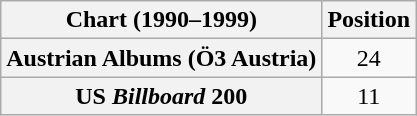<table class="wikitable sortable plainrowheaders" style="text-align:center">
<tr>
<th scope="col">Chart (1990–1999)</th>
<th scope="col">Position</th>
</tr>
<tr>
<th scope="row">Austrian Albums (Ö3 Austria)</th>
<td>24</td>
</tr>
<tr>
<th scope="row">US <em>Billboard</em> 200</th>
<td>11</td>
</tr>
</table>
